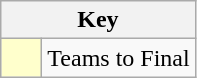<table class="wikitable" style="text-align: center;">
<tr>
<th colspan=2>Key</th>
</tr>
<tr>
<td style="background:#ffffcc; width:20px;"></td>
<td align=left>Teams to Final</td>
</tr>
</table>
